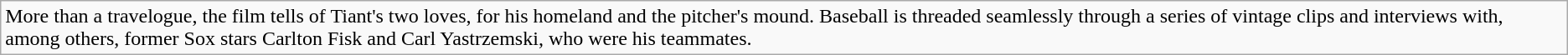<table class="wikitable">
<tr>
<td>More than a travelogue, the film tells of Tiant's two loves, for his homeland and the pitcher's mound. Baseball is threaded seamlessly through a series of vintage clips and interviews with, among others, former Sox stars Carlton Fisk and Carl Yastrzemski, who were his teammates.</td>
</tr>
</table>
